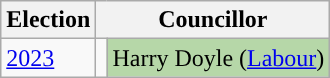<table class="wikitable">
<tr>
<th>Election</th>
<th colspan="2">Councillor</th>
</tr>
<tr>
<td><a href='#'>2023</a></td>
<td style="background-color: "></td>
<td bgcolor="#B6D7A8">Harry Doyle (<a href='#'>Labour</a>)</td>
</tr>
</table>
